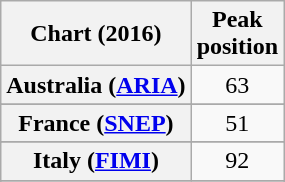<table class="wikitable sortable plainrowheaders" style="text-align:center">
<tr>
<th scope="col">Chart (2016)</th>
<th scope="col">Peak<br> position</th>
</tr>
<tr>
<th scope="row">Australia (<a href='#'>ARIA</a>)</th>
<td>63</td>
</tr>
<tr>
</tr>
<tr>
</tr>
<tr>
</tr>
<tr>
</tr>
<tr>
<th scope="row">France (<a href='#'>SNEP</a>)</th>
<td>51</td>
</tr>
<tr>
</tr>
<tr>
<th scope="row">Italy (<a href='#'>FIMI</a>)</th>
<td>92</td>
</tr>
<tr>
</tr>
<tr>
</tr>
<tr>
</tr>
<tr>
</tr>
<tr>
</tr>
<tr>
</tr>
<tr>
</tr>
<tr>
</tr>
<tr>
</tr>
<tr>
</tr>
</table>
